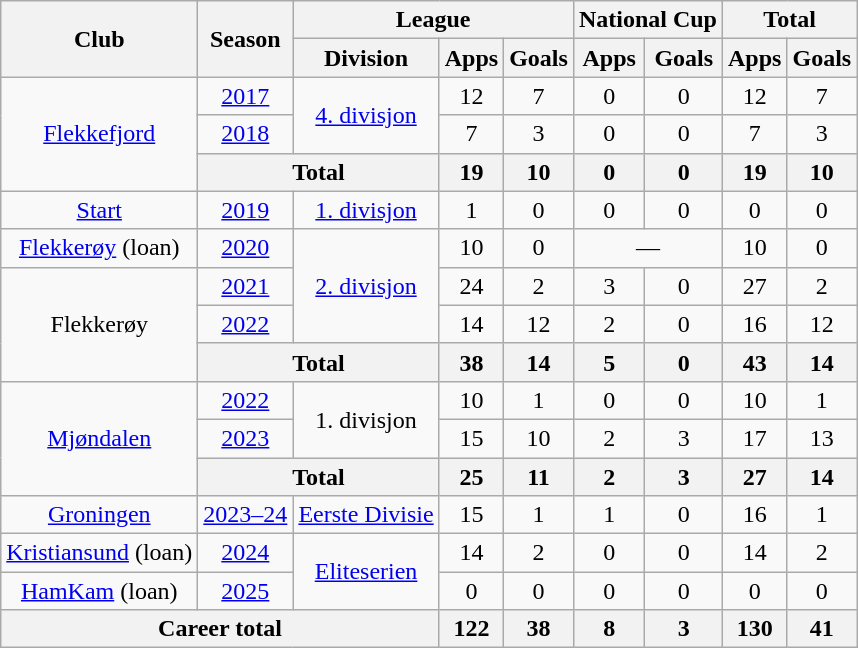<table class="wikitable" style="text-align: center;">
<tr>
<th rowspan=2>Club</th>
<th rowspan=2>Season</th>
<th colspan=3>League</th>
<th colspan=2>National Cup</th>
<th colspan=2>Total</th>
</tr>
<tr>
<th>Division</th>
<th>Apps</th>
<th>Goals</th>
<th>Apps</th>
<th>Goals</th>
<th>Apps</th>
<th>Goals</th>
</tr>
<tr>
<td rowspan=3><a href='#'>Flekkefjord</a></td>
<td><a href='#'>2017</a></td>
<td rowspan=2><a href='#'>4. divisjon</a></td>
<td>12</td>
<td>7</td>
<td>0</td>
<td>0</td>
<td>12</td>
<td>7</td>
</tr>
<tr>
<td><a href='#'>2018</a></td>
<td>7</td>
<td>3</td>
<td>0</td>
<td>0</td>
<td>7</td>
<td>3</td>
</tr>
<tr>
<th colspan=2>Total</th>
<th>19</th>
<th>10</th>
<th>0</th>
<th>0</th>
<th>19</th>
<th>10</th>
</tr>
<tr>
<td><a href='#'>Start</a></td>
<td><a href='#'>2019</a></td>
<td><a href='#'>1. divisjon</a></td>
<td>1</td>
<td>0</td>
<td>0</td>
<td>0</td>
<td>0</td>
<td>0</td>
</tr>
<tr>
<td><a href='#'>Flekkerøy</a> (loan)</td>
<td><a href='#'>2020</a></td>
<td rowspan=3><a href='#'>2. divisjon</a></td>
<td>10</td>
<td>0</td>
<td colspan=2>—</td>
<td>10</td>
<td>0</td>
</tr>
<tr>
<td rowspan=3>Flekkerøy</td>
<td><a href='#'>2021</a></td>
<td>24</td>
<td>2</td>
<td>3</td>
<td>0</td>
<td>27</td>
<td>2</td>
</tr>
<tr>
<td><a href='#'>2022</a></td>
<td>14</td>
<td>12</td>
<td>2</td>
<td>0</td>
<td>16</td>
<td>12</td>
</tr>
<tr>
<th colspan=2>Total</th>
<th>38</th>
<th>14</th>
<th>5</th>
<th>0</th>
<th>43</th>
<th>14</th>
</tr>
<tr>
<td rowspan=3><a href='#'>Mjøndalen</a></td>
<td><a href='#'>2022</a></td>
<td rowspan=2>1. divisjon</td>
<td>10</td>
<td>1</td>
<td>0</td>
<td>0</td>
<td>10</td>
<td>1</td>
</tr>
<tr>
<td><a href='#'>2023</a></td>
<td>15</td>
<td>10</td>
<td>2</td>
<td>3</td>
<td>17</td>
<td>13</td>
</tr>
<tr>
<th colspan=2>Total</th>
<th>25</th>
<th>11</th>
<th>2</th>
<th>3</th>
<th>27</th>
<th>14</th>
</tr>
<tr>
<td><a href='#'>Groningen</a></td>
<td><a href='#'>2023–24</a></td>
<td><a href='#'>Eerste Divisie</a></td>
<td>15</td>
<td>1</td>
<td>1</td>
<td>0</td>
<td>16</td>
<td>1</td>
</tr>
<tr>
<td><a href='#'>Kristiansund</a> (loan)</td>
<td><a href='#'>2024</a></td>
<td rowspan=2><a href='#'>Eliteserien</a></td>
<td>14</td>
<td>2</td>
<td>0</td>
<td>0</td>
<td>14</td>
<td>2</td>
</tr>
<tr>
<td><a href='#'>HamKam</a> (loan)</td>
<td><a href='#'>2025</a></td>
<td>0</td>
<td>0</td>
<td>0</td>
<td>0</td>
<td>0</td>
<td>0</td>
</tr>
<tr>
<th colspan=3>Career total</th>
<th>122</th>
<th>38</th>
<th>8</th>
<th>3</th>
<th>130</th>
<th>41</th>
</tr>
</table>
